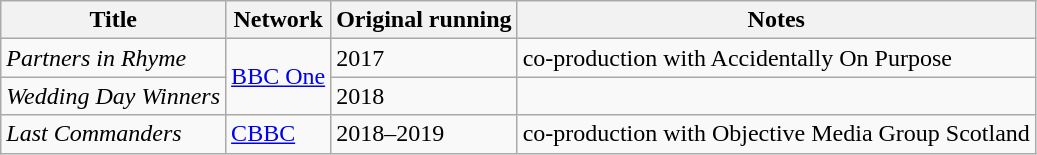<table class="wikitable sortable">
<tr>
<th>Title</th>
<th>Network</th>
<th>Original running</th>
<th>Notes</th>
</tr>
<tr>
<td><em>Partners in Rhyme</em></td>
<td rowspan="2"><a href='#'>BBC One</a></td>
<td>2017</td>
<td>co-production with Accidentally On Purpose</td>
</tr>
<tr>
<td><em>Wedding Day Winners</em></td>
<td>2018</td>
<td></td>
</tr>
<tr>
<td><em>Last Commanders</em></td>
<td><a href='#'>CBBC</a></td>
<td>2018–2019</td>
<td>co-production with Objective Media Group Scotland</td>
</tr>
</table>
